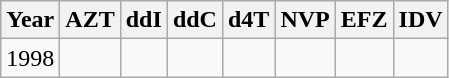<table class="wikitable sortable" border="1">
<tr>
<th>Year</th>
<th>AZT</th>
<th>ddI</th>
<th>ddC</th>
<th>d4T</th>
<th>NVP</th>
<th>EFZ</th>
<th>IDV</th>
</tr>
<tr>
<td>1998</td>
<td></td>
<td></td>
<td></td>
<td></td>
<td></td>
<td></td>
<td></td>
</tr>
</table>
